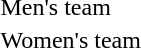<table>
<tr>
<td rowspan=2>Men's team<br></td>
<td rowspan=2></td>
<td rowspan=2></td>
<td></td>
</tr>
<tr>
<td></td>
</tr>
<tr>
<td rowspan=2>Women's team<br></td>
<td rowspan=2></td>
<td rowspan=2></td>
<td></td>
</tr>
<tr>
<td></td>
</tr>
</table>
